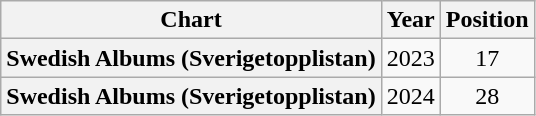<table class="wikitable plainrowheaders" style="text-align:center">
<tr>
<th scope="col">Chart</th>
<th scope="col">Year</th>
<th scope="col">Position</th>
</tr>
<tr>
<th scope="row">Swedish Albums (Sverigetopplistan)</th>
<td>2023</td>
<td>17</td>
</tr>
<tr>
<th scope="row">Swedish Albums (Sverigetopplistan)</th>
<td>2024</td>
<td>28</td>
</tr>
</table>
